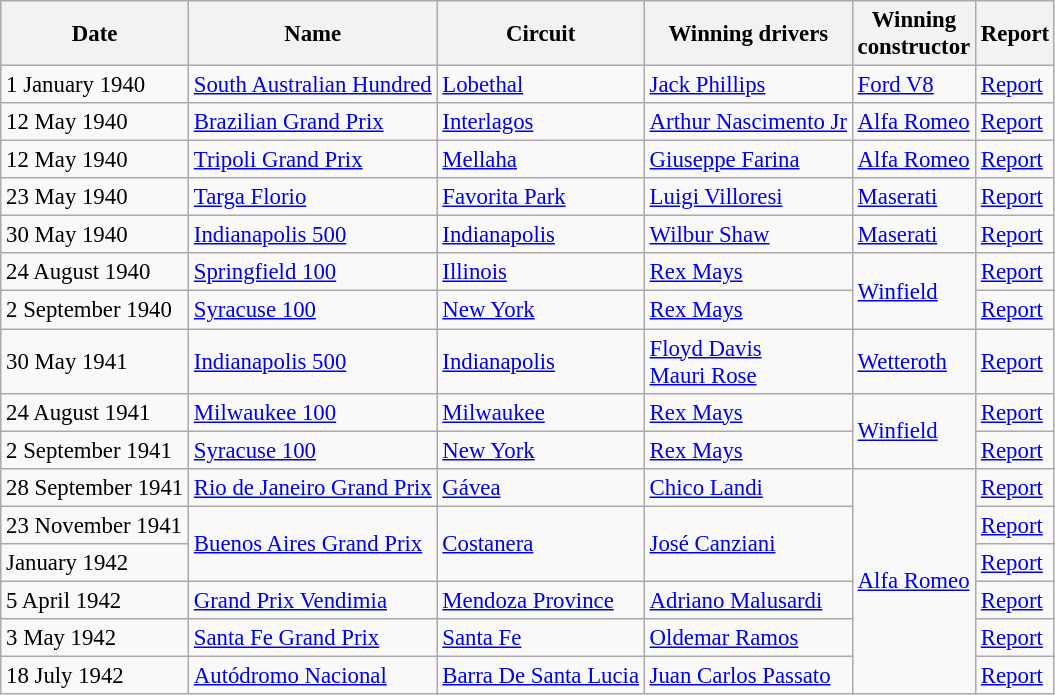<table class="wikitable" style="font-size:95%">
<tr>
<th>Date</th>
<th>Name</th>
<th>Circuit</th>
<th>Winning drivers</th>
<th>Winning<br>constructor</th>
<th>Report</th>
</tr>
<tr>
<td>1 January 1940</td>
<td> <a href='#'>South Australian Hundred</a></td>
<td><a href='#'>Lobethal</a></td>
<td> <a href='#'>Jack Phillips</a></td>
<td><a href='#'>Ford V8</a></td>
<td><a href='#'>Report</a></td>
</tr>
<tr>
<td>12 May 1940</td>
<td> <a href='#'>Brazilian Grand Prix</a></td>
<td><a href='#'>Interlagos</a></td>
<td> <a href='#'>Arthur Nascimento Jr</a></td>
<td><a href='#'>Alfa Romeo</a></td>
<td><a href='#'>Report</a></td>
</tr>
<tr>
<td>12 May 1940</td>
<td> <a href='#'>Tripoli Grand Prix</a></td>
<td><a href='#'>Mellaha</a></td>
<td> <a href='#'>Giuseppe Farina</a></td>
<td><a href='#'>Alfa Romeo</a></td>
<td><a href='#'>Report</a></td>
</tr>
<tr>
<td>23 May 1940</td>
<td> <a href='#'>Targa Florio</a></td>
<td><a href='#'>Favorita Park</a></td>
<td> <a href='#'>Luigi Villoresi</a></td>
<td><a href='#'>Maserati</a></td>
<td><a href='#'>Report</a></td>
</tr>
<tr>
<td>30 May 1940</td>
<td> <a href='#'>Indianapolis 500</a></td>
<td><a href='#'>Indianapolis</a></td>
<td> <a href='#'>Wilbur Shaw</a></td>
<td><a href='#'>Maserati</a></td>
<td><a href='#'>Report</a></td>
</tr>
<tr>
<td>24 August 1940</td>
<td> <a href='#'>Springfield 100</a></td>
<td><a href='#'>Illinois</a></td>
<td> <a href='#'>Rex Mays</a></td>
<td rowspan=2><a href='#'>Winfield</a></td>
<td><a href='#'>Report</a></td>
</tr>
<tr>
<td>2 September 1940</td>
<td> <a href='#'>Syracuse 100</a></td>
<td><a href='#'>New York</a></td>
<td> <a href='#'>Rex Mays</a></td>
<td><a href='#'>Report</a></td>
</tr>
<tr>
<td>30 May 1941</td>
<td> <a href='#'>Indianapolis 500</a></td>
<td><a href='#'>Indianapolis</a></td>
<td> <a href='#'>Floyd Davis</a><br> <a href='#'>Mauri Rose</a></td>
<td><a href='#'>Wetteroth</a></td>
<td><a href='#'>Report</a></td>
</tr>
<tr>
<td>24 August 1941</td>
<td> <a href='#'>Milwaukee 100</a></td>
<td><a href='#'>Milwaukee</a></td>
<td> <a href='#'>Rex Mays</a></td>
<td rowspan=2><a href='#'>Winfield</a></td>
<td><a href='#'>Report</a></td>
</tr>
<tr>
<td>2 September 1941</td>
<td> <a href='#'>Syracuse 100</a></td>
<td><a href='#'>New York</a></td>
<td> <a href='#'>Rex Mays</a></td>
<td><a href='#'>Report</a></td>
</tr>
<tr>
<td>28 September 1941</td>
<td> <a href='#'>Rio de Janeiro Grand Prix</a></td>
<td><a href='#'>Gávea</a></td>
<td> <a href='#'>Chico Landi</a></td>
<td rowspan=6><a href='#'>Alfa Romeo</a></td>
<td><a href='#'>Report</a></td>
</tr>
<tr>
<td>23 November 1941</td>
<td rowspan=2> <a href='#'>Buenos Aires Grand Prix</a></td>
<td rowspan=2><a href='#'>Costanera</a></td>
<td rowspan=2> <a href='#'>José Canziani</a></td>
<td><a href='#'>Report</a></td>
</tr>
<tr>
<td>January 1942</td>
<td><a href='#'>Report</a></td>
</tr>
<tr>
<td>5 April 1942</td>
<td> <a href='#'>Grand Prix Vendimia</a></td>
<td><a href='#'>Mendoza Province</a></td>
<td> <a href='#'>Adriano Malusardi</a></td>
<td><a href='#'>Report</a></td>
</tr>
<tr>
<td>3 May 1942</td>
<td> <a href='#'>Santa Fe Grand Prix</a></td>
<td><a href='#'>Santa Fe</a></td>
<td> <a href='#'>Oldemar Ramos</a></td>
<td><a href='#'>Report</a></td>
</tr>
<tr>
<td>18 July 1942</td>
<td> <a href='#'>Autódromo Nacional</a></td>
<td><a href='#'>Barra De Santa Lucia</a></td>
<td> <a href='#'>Juan Carlos Passato</a></td>
<td><a href='#'>Report</a></td>
</tr>
</table>
